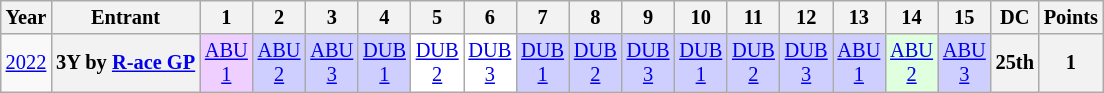<table class="wikitable" style="text-align:center; font-size:85%;">
<tr>
<th>Year</th>
<th>Entrant</th>
<th>1</th>
<th>2</th>
<th>3</th>
<th>4</th>
<th>5</th>
<th>6</th>
<th>7</th>
<th>8</th>
<th>9</th>
<th>10</th>
<th>11</th>
<th>12</th>
<th>13</th>
<th>14</th>
<th>15</th>
<th>DC</th>
<th>Points</th>
</tr>
<tr>
<td><a href='#'>2022</a></td>
<th>3Y by <a href='#'>R-ace GP</a></th>
<td style="background:#EFCFFF;"><a href='#'>ABU<br>1</a><br></td>
<td style="background:#CFCFFF;"><a href='#'>ABU<br>2</a><br></td>
<td style="background:#CFCFFF;"><a href='#'>ABU<br>3</a><br></td>
<td style="background:#CFCFFF;"><a href='#'>DUB<br>1</a><br></td>
<td style="background:#FFFFFF;"><a href='#'>DUB<br>2</a><br></td>
<td style="background:#FFFFFF;"><a href='#'>DUB<br>3</a><br></td>
<td style="background:#CFCFFF;"><a href='#'>DUB<br>1</a><br></td>
<td style="background:#CFCFFF;"><a href='#'>DUB<br>2</a><br></td>
<td style="background:#CFCFFF;"><a href='#'>DUB<br>3</a><br></td>
<td style="background:#CFCFFF;"><a href='#'>DUB<br>1</a><br></td>
<td style="background:#CFCFFF;"><a href='#'>DUB<br>2</a><br></td>
<td style="background:#CFCFFF;"><a href='#'>DUB<br>3</a><br></td>
<td style="background:#CFCFFF;"><a href='#'>ABU<br>1</a><br></td>
<td style="background:#DFFFDF;"><a href='#'>ABU<br>2</a><br></td>
<td style="background:#CFCFFF;"><a href='#'>ABU<br>3</a><br></td>
<th>25th</th>
<th>1</th>
</tr>
</table>
